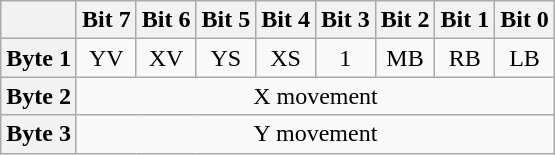<table class="wikitable">
<tr align=center>
<th></th>
<th>Bit 7</th>
<th>Bit 6</th>
<th>Bit 5</th>
<th>Bit 4</th>
<th>Bit 3</th>
<th>Bit 2</th>
<th>Bit 1</th>
<th>Bit 0</th>
</tr>
<tr align=center>
<th>Byte 1</th>
<td>YV</td>
<td>XV</td>
<td>YS</td>
<td>XS</td>
<td>1</td>
<td>MB</td>
<td>RB</td>
<td>LB</td>
</tr>
<tr style="text-align:center;">
<th>Byte 2</th>
<td colspan="8">X movement</td>
</tr>
<tr style="text-align:center;">
<th>Byte 3</th>
<td colspan="8">Y movement</td>
</tr>
</table>
